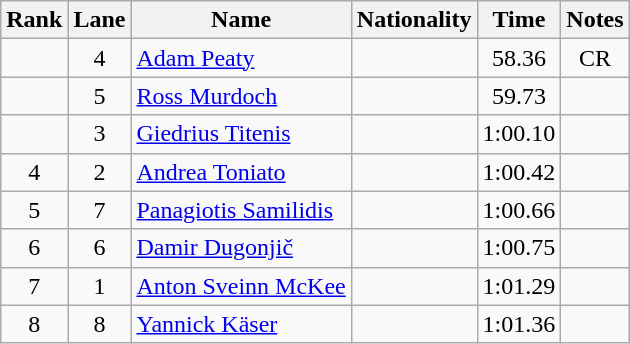<table class="wikitable sortable" style="text-align:center">
<tr>
<th>Rank</th>
<th>Lane</th>
<th>Name</th>
<th>Nationality</th>
<th>Time</th>
<th>Notes</th>
</tr>
<tr>
<td></td>
<td>4</td>
<td align=left><a href='#'>Adam Peaty</a></td>
<td align=left></td>
<td>58.36</td>
<td>CR</td>
</tr>
<tr>
<td></td>
<td>5</td>
<td align=left><a href='#'>Ross Murdoch</a></td>
<td align=left></td>
<td>59.73</td>
<td></td>
</tr>
<tr>
<td></td>
<td>3</td>
<td align=left><a href='#'>Giedrius Titenis</a></td>
<td align=left></td>
<td>1:00.10</td>
<td></td>
</tr>
<tr>
<td>4</td>
<td>2</td>
<td align=left><a href='#'>Andrea Toniato</a></td>
<td align=left></td>
<td>1:00.42</td>
<td></td>
</tr>
<tr>
<td>5</td>
<td>7</td>
<td align=left><a href='#'>Panagiotis Samilidis</a></td>
<td align=left></td>
<td>1:00.66</td>
<td></td>
</tr>
<tr>
<td>6</td>
<td>6</td>
<td align=left><a href='#'>Damir Dugonjič</a></td>
<td align=left></td>
<td>1:00.75</td>
<td></td>
</tr>
<tr>
<td>7</td>
<td>1</td>
<td align=left><a href='#'>Anton Sveinn McKee</a></td>
<td align=left></td>
<td>1:01.29</td>
<td></td>
</tr>
<tr>
<td>8</td>
<td>8</td>
<td align=left><a href='#'>Yannick Käser</a></td>
<td align=left></td>
<td>1:01.36</td>
<td></td>
</tr>
</table>
